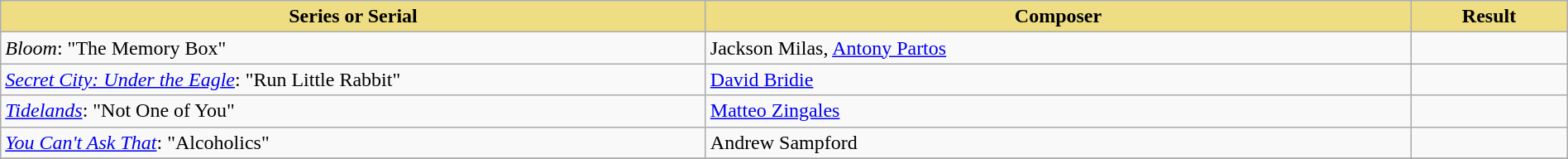<table class="wikitable" width=100%>
<tr>
<th style="width:45%;background:#EEDD82;">Series or Serial</th>
<th style="width:45%;background:#EEDD82;">Composer</th>
<th style="width:10%;background:#EEDD82;">Result<br></th>
</tr>
<tr>
<td><em>Bloom</em>: "The Memory Box"</td>
<td>Jackson Milas, <a href='#'>Antony Partos</a></td>
<td></td>
</tr>
<tr>
<td><em><a href='#'>Secret City: Under the Eagle</a></em>: "Run Little Rabbit"</td>
<td><a href='#'>David Bridie</a></td>
<td></td>
</tr>
<tr>
<td><em><a href='#'>Tidelands</a></em>: "Not One of You"</td>
<td><a href='#'>Matteo Zingales</a></td>
<td></td>
</tr>
<tr>
<td><em><a href='#'>You Can't Ask That</a></em>: "Alcoholics"</td>
<td>Andrew Sampford</td>
<td></td>
</tr>
<tr>
</tr>
</table>
